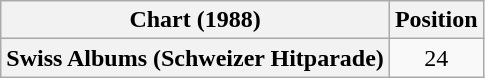<table class="wikitable plainrowheaders" style="text-align:center">
<tr>
<th scope="col">Chart (1988)</th>
<th scope="col">Position</th>
</tr>
<tr>
<th scope="row">Swiss Albums (Schweizer Hitparade)</th>
<td>24</td>
</tr>
</table>
